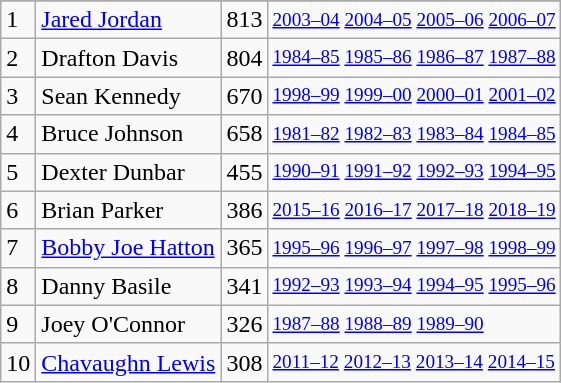<table class="wikitable">
<tr>
</tr>
<tr>
<td>1</td>
<td><a href='#'>Jared Jordan</a></td>
<td>813</td>
<td style="font-size:80%;"><a href='#'>2003–04</a> <a href='#'>2004–05</a> <a href='#'>2005–06</a> <a href='#'>2006–07</a></td>
</tr>
<tr>
<td>2</td>
<td>Drafton Davis</td>
<td>804</td>
<td style="font-size:80%;"><a href='#'>1984–85</a> <a href='#'>1985–86</a> <a href='#'>1986–87</a> <a href='#'>1987–88</a></td>
</tr>
<tr>
<td>3</td>
<td>Sean Kennedy</td>
<td>670</td>
<td style="font-size:80%;"><a href='#'>1998–99</a> <a href='#'>1999–00</a> <a href='#'>2000–01</a> <a href='#'>2001–02</a></td>
</tr>
<tr>
<td>4</td>
<td>Bruce Johnson</td>
<td>658</td>
<td style="font-size:80%;"><a href='#'>1981–82</a> <a href='#'>1982–83</a> <a href='#'>1983–84</a> <a href='#'>1984–85</a></td>
</tr>
<tr>
<td>5</td>
<td>Dexter Dunbar</td>
<td>455</td>
<td style="font-size:80%;"><a href='#'>1990–91</a> <a href='#'>1991–92</a> <a href='#'>1992–93</a> <a href='#'>1994–95</a></td>
</tr>
<tr>
<td>6</td>
<td>Brian Parker</td>
<td>386</td>
<td style="font-size:80%;"><a href='#'>2015–16</a> <a href='#'>2016–17</a> <a href='#'>2017–18</a> <a href='#'>2018–19</a></td>
</tr>
<tr>
<td>7</td>
<td><a href='#'>Bobby Joe Hatton</a></td>
<td>365</td>
<td style="font-size:80%;"><a href='#'>1995–96</a> <a href='#'>1996–97</a> <a href='#'>1997–98</a> <a href='#'>1998–99</a></td>
</tr>
<tr>
<td>8</td>
<td>Danny Basile</td>
<td>341</td>
<td style="font-size:80%;"><a href='#'>1992–93</a> <a href='#'>1993–94</a> <a href='#'>1994–95</a> <a href='#'>1995–96</a></td>
</tr>
<tr>
<td>9</td>
<td>Joey O'Connor</td>
<td>326</td>
<td style="font-size:80%;"><a href='#'>1987–88</a> <a href='#'>1988–89</a> <a href='#'>1989–90</a></td>
</tr>
<tr>
<td>10</td>
<td><a href='#'>Chavaughn Lewis</a></td>
<td>308</td>
<td style="font-size:80%;"><a href='#'>2011–12</a> <a href='#'>2012–13</a> <a href='#'>2013–14</a> <a href='#'>2014–15</a></td>
</tr>
</table>
